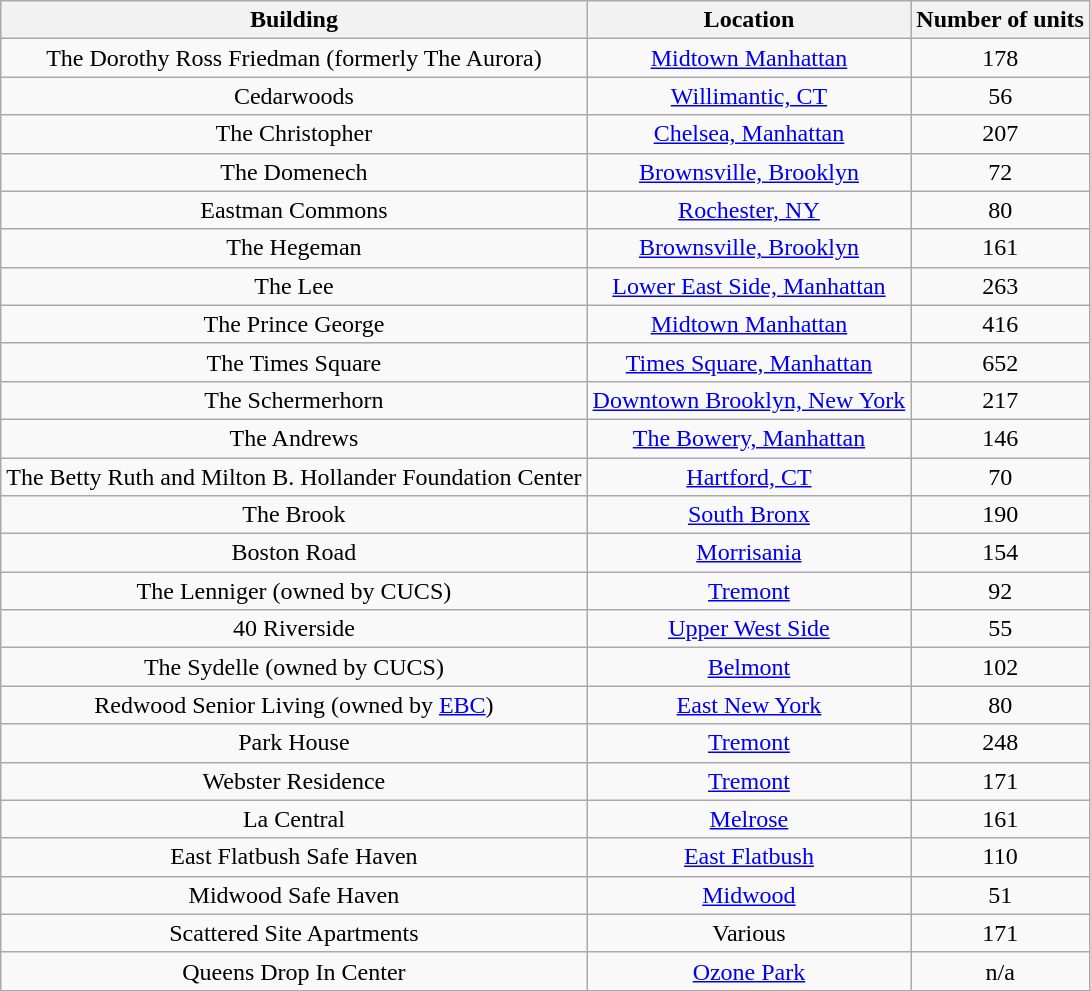<table class="sortable wikitable" style="text-align: center;">
<tr>
<th>Building</th>
<th>Location</th>
<th>Number of units</th>
</tr>
<tr>
<td>The Dorothy Ross Friedman (formerly The Aurora)</td>
<td><a href='#'>Midtown Manhattan</a></td>
<td>178</td>
</tr>
<tr>
<td>Cedarwoods</td>
<td><a href='#'>Willimantic, CT</a></td>
<td>56</td>
</tr>
<tr>
<td>The Christopher</td>
<td><a href='#'>Chelsea, Manhattan</a></td>
<td>207</td>
</tr>
<tr>
<td>The Domenech</td>
<td><a href='#'>Brownsville, Brooklyn</a></td>
<td>72</td>
</tr>
<tr>
<td>Eastman Commons</td>
<td><a href='#'>Rochester, NY</a></td>
<td>80</td>
</tr>
<tr>
<td>The Hegeman</td>
<td><a href='#'>Brownsville, Brooklyn</a></td>
<td>161</td>
</tr>
<tr>
<td>The Lee</td>
<td><a href='#'>Lower East Side, Manhattan</a></td>
<td>263</td>
</tr>
<tr>
<td>The Prince George</td>
<td><a href='#'>Midtown Manhattan</a></td>
<td>416</td>
</tr>
<tr>
<td>The Times Square</td>
<td><a href='#'>Times Square, Manhattan</a></td>
<td>652</td>
</tr>
<tr>
<td>The Schermerhorn</td>
<td><a href='#'>Downtown Brooklyn, New York</a></td>
<td>217</td>
</tr>
<tr>
<td>The Andrews</td>
<td><a href='#'>The Bowery, Manhattan</a></td>
<td>146</td>
</tr>
<tr>
<td>The Betty Ruth and Milton B. Hollander Foundation Center</td>
<td><a href='#'>Hartford, CT</a></td>
<td>70</td>
</tr>
<tr>
<td>The Brook</td>
<td><a href='#'>South Bronx</a></td>
<td>190</td>
</tr>
<tr>
<td>Boston Road</td>
<td><a href='#'>Morrisania</a></td>
<td>154</td>
</tr>
<tr>
<td>The Lenniger (owned by CUCS)</td>
<td><a href='#'>Tremont</a></td>
<td>92</td>
</tr>
<tr>
<td>40 Riverside</td>
<td><a href='#'>Upper West Side</a></td>
<td>55</td>
</tr>
<tr>
<td>The Sydelle (owned by CUCS)</td>
<td><a href='#'>Belmont</a></td>
<td>102</td>
</tr>
<tr>
<td>Redwood Senior Living (owned by <a href='#'>EBC</a>)</td>
<td><a href='#'>East New York</a></td>
<td>80</td>
</tr>
<tr>
<td>Park House</td>
<td><a href='#'>Tremont</a></td>
<td>248</td>
</tr>
<tr>
<td>Webster Residence</td>
<td><a href='#'>Tremont</a></td>
<td>171</td>
</tr>
<tr>
<td>La Central</td>
<td><a href='#'>Melrose</a></td>
<td>161</td>
</tr>
<tr>
<td>East Flatbush Safe Haven</td>
<td><a href='#'>East Flatbush</a></td>
<td>110</td>
</tr>
<tr>
<td>Midwood Safe Haven</td>
<td><a href='#'>Midwood</a></td>
<td>51</td>
</tr>
<tr>
<td>Scattered Site Apartments</td>
<td>Various</td>
<td>171</td>
</tr>
<tr>
<td>Queens Drop In Center</td>
<td><a href='#'>Ozone Park</a></td>
<td>n/a</td>
</tr>
<tr>
</tr>
</table>
